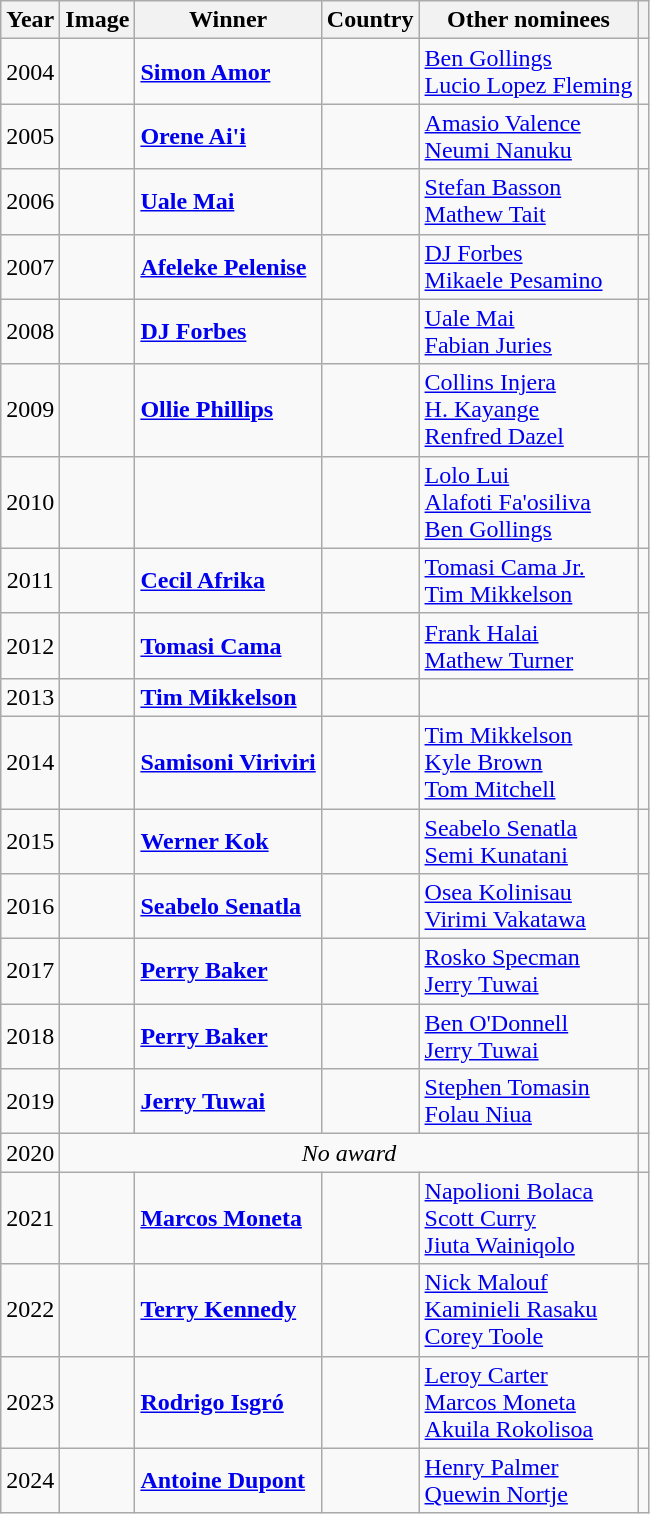<table class="sortable wikitable plainrowheaders" style="text-align:center">
<tr>
<th scope=col>Year</th>
<th>Image</th>
<th scope="col">Winner</th>
<th scope=col>Country</th>
<th scope=col>Other nominees</th>
<th scope=col></th>
</tr>
<tr>
<td>2004</td>
<td></td>
<td align="left"><strong><a href='#'>Simon Amor</a></strong></td>
<td align="left"></td>
<td align="left"> <a href='#'>Ben Gollings</a><br> <a href='#'>Lucio Lopez Fleming</a></td>
<td></td>
</tr>
<tr>
<td>2005</td>
<td></td>
<td align="left"><strong><a href='#'>Orene Ai'i</a></strong></td>
<td align="left"></td>
<td align="left"> <a href='#'>Amasio Valence</a><br> <a href='#'>Neumi Nanuku</a></td>
<td></td>
</tr>
<tr>
<td>2006</td>
<td></td>
<td align="left"><strong><a href='#'>Uale Mai</a></strong></td>
<td align="left"></td>
<td align="left"> <a href='#'>Stefan Basson</a><br> <a href='#'>Mathew Tait</a></td>
<td></td>
</tr>
<tr>
<td>2007</td>
<td></td>
<td align="left"><strong><a href='#'>Afeleke Pelenise</a></strong></td>
<td align="left"></td>
<td align="left"> <a href='#'>DJ Forbes</a><br> <a href='#'>Mikaele Pesamino</a></td>
<td></td>
</tr>
<tr>
<td>2008</td>
<td></td>
<td align="left"><strong><a href='#'>DJ Forbes</a></strong></td>
<td align="left"></td>
<td align="left"> <a href='#'>Uale Mai</a><br> <a href='#'>Fabian Juries</a></td>
<td></td>
</tr>
<tr>
<td>2009</td>
<td></td>
<td align="left"><strong><a href='#'>Ollie Phillips</a></strong></td>
<td align="left"></td>
<td align="left"> <a href='#'>Collins Injera</a><br> <a href='#'>H. Kayange</a><br> <a href='#'>Renfred Dazel</a></td>
<td></td>
</tr>
<tr>
<td>2010</td>
<td></td>
<td align="left"><strong></strong></td>
<td align="left"></td>
<td align="left"> <a href='#'>Lolo Lui</a><br> <a href='#'>Alafoti Fa'osiliva</a><br> <a href='#'>Ben Gollings</a></td>
<td></td>
</tr>
<tr>
<td>2011</td>
<td></td>
<td align="left"><strong><a href='#'>Cecil Afrika</a></strong></td>
<td align="left"></td>
<td align="left"> <a href='#'>Tomasi Cama Jr.</a><br> <a href='#'>Tim Mikkelson</a></td>
<td></td>
</tr>
<tr>
<td>2012</td>
<td></td>
<td align="left"><strong><a href='#'>Tomasi Cama</a></strong></td>
<td align="left"></td>
<td align="left"> <a href='#'>Frank Halai</a><br> <a href='#'>Mathew Turner</a></td>
<td></td>
</tr>
<tr>
<td>2013</td>
<td></td>
<td align="left"><strong><a href='#'>Tim Mikkelson</a></strong></td>
<td align="left"></td>
<td></td>
<td></td>
</tr>
<tr>
<td>2014</td>
<td></td>
<td align="left"><strong><a href='#'>Samisoni Viriviri</a></strong></td>
<td align="left"></td>
<td align="left"> <a href='#'>Tim Mikkelson</a><br> <a href='#'>Kyle Brown</a><br> <a href='#'>Tom Mitchell</a></td>
<td></td>
</tr>
<tr>
<td>2015</td>
<td></td>
<td align="left"><strong><a href='#'>Werner Kok</a></strong></td>
<td align="left"></td>
<td align="left"> <a href='#'>Seabelo Senatla</a><br> <a href='#'>Semi Kunatani</a></td>
<td></td>
</tr>
<tr>
<td>2016</td>
<td></td>
<td align="left"><strong><a href='#'>Seabelo Senatla</a> </strong></td>
<td align="left"></td>
<td align="left"> <a href='#'>Osea Kolinisau</a><br> <a href='#'>Virimi Vakatawa</a></td>
<td></td>
</tr>
<tr>
<td>2017</td>
<td></td>
<td align="left"><strong><a href='#'>Perry Baker</a></strong></td>
<td align="left"></td>
<td align="left"> <a href='#'>Rosko Specman</a><br> <a href='#'>Jerry Tuwai</a></td>
<td></td>
</tr>
<tr>
<td>2018</td>
<td></td>
<td align="left"><strong><a href='#'>Perry Baker</a></strong></td>
<td align="left"></td>
<td align="left"> <a href='#'>Ben O'Donnell</a><br> <a href='#'>Jerry Tuwai</a></td>
<td></td>
</tr>
<tr>
<td>2019</td>
<td></td>
<td align="left"><strong><a href='#'>Jerry Tuwai</a></strong></td>
<td align="left"></td>
<td align="left"> <a href='#'>Stephen Tomasin</a><br> <a href='#'>Folau Niua</a></td>
<td></td>
</tr>
<tr>
<td>2020</td>
<td colspan="4"><em>No award</em></td>
<td></td>
</tr>
<tr>
<td>2021</td>
<td></td>
<td align="left"><strong><a href='#'>Marcos Moneta</a></strong></td>
<td align="left"></td>
<td align="left"> <a href='#'>Napolioni Bolaca</a><br> <a href='#'>Scott Curry</a><br> <a href='#'>Jiuta Wainiqolo</a></td>
<td></td>
</tr>
<tr>
<td>2022</td>
<td></td>
<td align="left"><strong><a href='#'>Terry Kennedy</a></strong></td>
<td align="left"></td>
<td align="left"> <a href='#'>Nick Malouf</a><br> <a href='#'>Kaminieli Rasaku</a><br> <a href='#'>Corey Toole</a></td>
<td></td>
</tr>
<tr>
<td>2023</td>
<td></td>
<td align="left"><strong><a href='#'>Rodrigo Isgró</a></strong></td>
<td align="left"></td>
<td align="left"> <a href='#'>Leroy Carter</a><br> <a href='#'>Marcos Moneta</a><br> <a href='#'>Akuila Rokolisoa</a></td>
<td></td>
</tr>
<tr>
<td>2024</td>
<td></td>
<td align="left"><strong><a href='#'>Antoine Dupont</a></strong></td>
<td align="left"></td>
<td align="left"> <a href='#'>Henry Palmer</a><br> <a href='#'>Quewin Nortje</a></td>
<td></td>
</tr>
</table>
